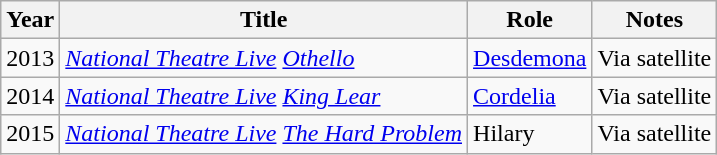<table class="wikitable sortable">
<tr>
<th>Year</th>
<th>Title</th>
<th>Role</th>
<th>Notes</th>
</tr>
<tr>
<td>2013</td>
<td><em><a href='#'>National Theatre Live</a></em>   <em> <a href='#'>Othello</a> </em></td>
<td><a href='#'>Desdemona</a></td>
<td>Via satellite</td>
</tr>
<tr>
<td>2014</td>
<td><em><a href='#'>National Theatre Live</a></em> <em>  <a href='#'>King Lear</a> </em></td>
<td><a href='#'>Cordelia</a></td>
<td>Via satellite</td>
</tr>
<tr>
<td>2015</td>
<td><em><a href='#'>National Theatre Live</a> </em>   <em> <a href='#'>The Hard Problem</a> </em></td>
<td>Hilary</td>
<td>Via satellite</td>
</tr>
</table>
